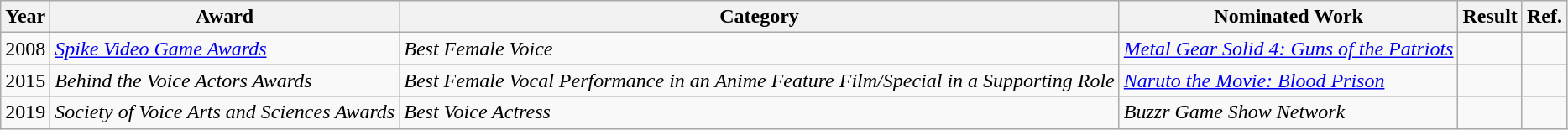<table class="wikitable sortable mw-collapsible">
<tr>
<th scope="col">Year</th>
<th scope="col">Award</th>
<th scope="col">Category</th>
<th scope="col">Nominated Work</th>
<th scope="col">Result</th>
<th scope="col"class="unsortable">Ref.</th>
</tr>
<tr>
<td>2008</td>
<td><em><a href='#'>Spike Video Game Awards</a></em></td>
<td><em>Best Female Voice</em></td>
<td><em><a href='#'>Metal Gear Solid 4: Guns of the Patriots</a></em></td>
<td></td>
<td></td>
</tr>
<tr>
<td>2015</td>
<td><em>Behind the Voice Actors Awards</em></td>
<td><em>Best Female Vocal Performance in an Anime Feature Film/Special in a Supporting Role</em></td>
<td><em><a href='#'>Naruto the Movie: Blood Prison</a></em></td>
<td></td>
<td></td>
</tr>
<tr>
<td>2019</td>
<td><em>Society of Voice Arts and Sciences Awards</em></td>
<td><em>Best Voice Actress</em></td>
<td><em>Buzzr Game Show Network</em></td>
<td></td>
<td></td>
</tr>
</table>
